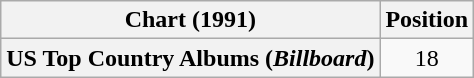<table class="wikitable plainrowheaders" style="text-align:center">
<tr>
<th scope="col">Chart (1991)</th>
<th scope="col">Position</th>
</tr>
<tr>
<th scope="row">US Top Country Albums (<em>Billboard</em>)</th>
<td>18</td>
</tr>
</table>
